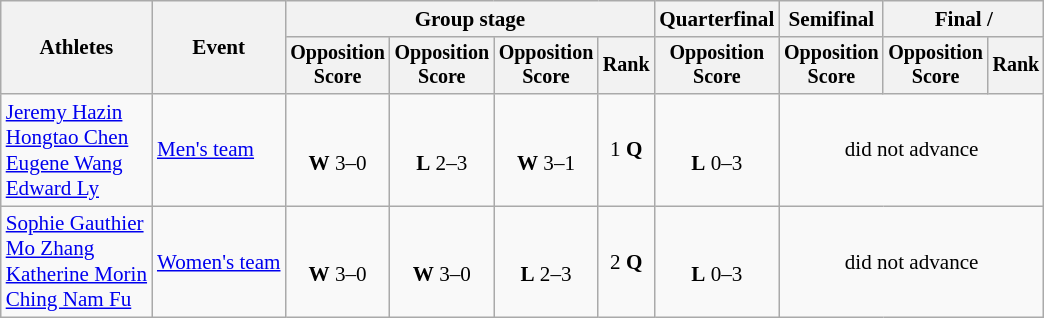<table class=wikitable style=font-size:88%;text-align:center>
<tr>
<th rowspan=2>Athletes</th>
<th rowspan=2>Event</th>
<th colspan=4>Group stage</th>
<th>Quarterfinal</th>
<th>Semifinal</th>
<th colspan=2>Final / </th>
</tr>
<tr style=font-size:95%>
<th>Opposition<br>Score</th>
<th>Opposition<br>Score</th>
<th>Opposition<br>Score</th>
<th>Rank</th>
<th>Opposition<br>Score</th>
<th>Opposition<br>Score</th>
<th>Opposition<br>Score</th>
<th>Rank</th>
</tr>
<tr>
<td align=left><a href='#'>Jeremy Hazin</a><br><a href='#'>Hongtao Chen</a><br><a href='#'>Eugene Wang</a><br><a href='#'>Edward Ly</a></td>
<td align=left><a href='#'>Men's team</a></td>
<td><br><strong>W</strong> 3–0</td>
<td><br><strong>L</strong> 2–3</td>
<td><br><strong>W</strong> 3–1</td>
<td>1 <strong>Q</strong></td>
<td><br><strong>L</strong> 0–3</td>
<td colspan=3>did not advance</td>
</tr>
<tr>
<td align=left><a href='#'>Sophie Gauthier</a><br><a href='#'>Mo Zhang</a><br><a href='#'>Katherine Morin</a><br><a href='#'>Ching Nam Fu</a></td>
<td align=left><a href='#'>Women's team</a></td>
<td><br><strong>W</strong> 3–0</td>
<td><br><strong>W</strong> 3–0</td>
<td><br><strong>L</strong> 2–3</td>
<td>2 <strong>Q</strong></td>
<td><br><strong>L</strong> 0–3</td>
<td colspan=3>did not advance</td>
</tr>
</table>
